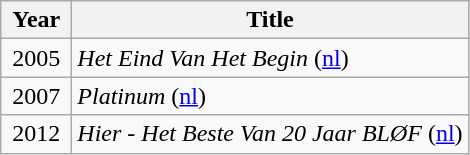<table class="wikitable">
<tr>
<th width="40">Year</th>
<th>Title</th>
</tr>
<tr>
<td align="center">2005</td>
<td><em>Het Eind Van Het Begin</em> (<a href='#'>nl</a>)</td>
</tr>
<tr>
<td align="center">2007</td>
<td><em>Platinum</em> (<a href='#'>nl</a>)</td>
</tr>
<tr>
<td align="center">2012</td>
<td><em>Hier - Het Beste Van 20 Jaar BLØF</em> (<a href='#'>nl</a>)</td>
</tr>
</table>
